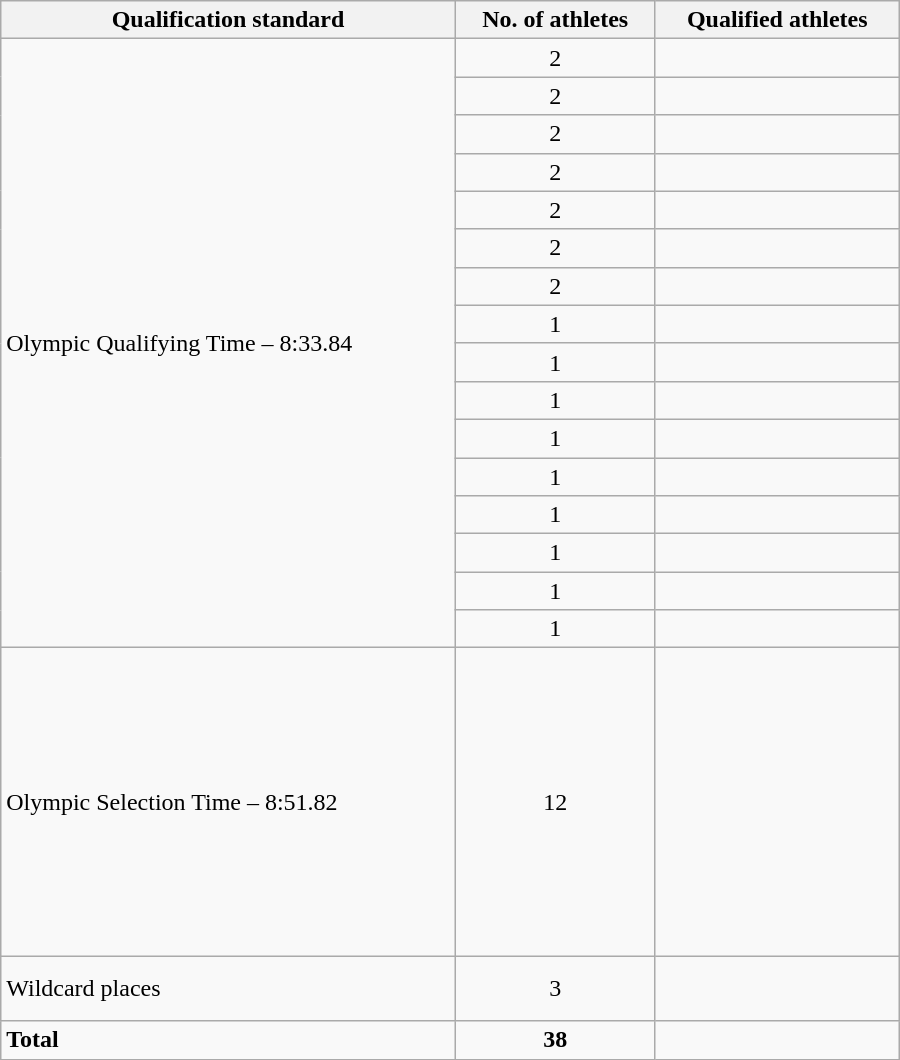<table class=wikitable style="text-align:left" width=600>
<tr>
<th>Qualification standard</th>
<th>No. of athletes</th>
<th>Qualified athletes</th>
</tr>
<tr>
<td rowspan="16">Olympic Qualifying Time – 8:33.84</td>
<td align=center>2</td>
<td><br></td>
</tr>
<tr>
<td align=center>2</td>
<td><br></td>
</tr>
<tr>
<td align=center>2</td>
<td> <br></td>
</tr>
<tr>
<td align=center>2</td>
<td><br></td>
</tr>
<tr>
<td align=center>2</td>
<td><br></td>
</tr>
<tr>
<td align=center>2</td>
<td><br></td>
</tr>
<tr>
<td align=center>2</td>
<td><br></td>
</tr>
<tr>
<td align=center>1</td>
<td></td>
</tr>
<tr>
<td align=center>1</td>
<td></td>
</tr>
<tr>
<td align=center>1</td>
<td></td>
</tr>
<tr>
<td align=center>1</td>
<td></td>
</tr>
<tr>
<td align=center>1</td>
<td></td>
</tr>
<tr>
<td align=center>1</td>
<td></td>
</tr>
<tr>
<td align=center>1</td>
<td></td>
</tr>
<tr>
<td align=center>1</td>
<td></td>
</tr>
<tr>
<td align=center>1</td>
<td></td>
</tr>
<tr>
<td rowspan="1">Olympic Selection Time – 8:51.82</td>
<td align=center>12</td>
<td> <br>  <br>   <br> <br>  <br>  <br>  <br>  <br>  <br> <br><br> </td>
</tr>
<tr>
<td rowspan="1">Wildcard places</td>
<td align=center>3</td>
<td><br><br></td>
</tr>
<tr>
<td><strong>Total</strong></td>
<td align=center><strong>38</strong></td>
<td></td>
</tr>
</table>
